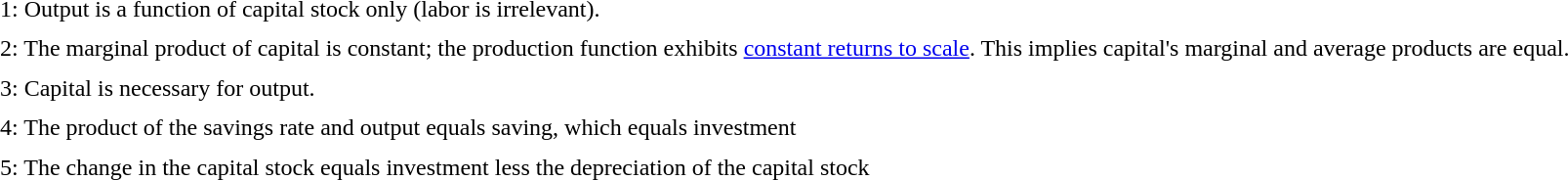<table border="0" cellspacing="5" cellpadding="2">
<tr>
<td></td>
<td>1:  Output is a function of capital stock only (labor is irrelevant).</td>
</tr>
<tr>
<td></td>
<td>2:  The marginal product of capital is constant; the production function exhibits <a href='#'>constant returns to scale</a>. This implies capital's marginal and average products are equal.</td>
</tr>
<tr>
<td></td>
<td>3:  Capital is necessary for output.</td>
</tr>
<tr>
<td></td>
<td>4:  The product of the savings rate and output equals saving, which equals investment</td>
</tr>
<tr>
<td></td>
<td>5:  The change in the capital stock equals investment less the depreciation of the capital stock</td>
</tr>
</table>
